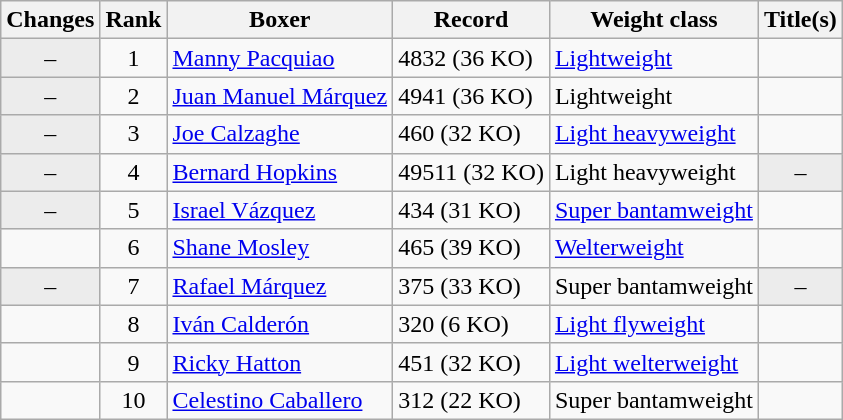<table class="wikitable ">
<tr>
<th>Changes</th>
<th>Rank</th>
<th>Boxer</th>
<th>Record</th>
<th>Weight class</th>
<th>Title(s)</th>
</tr>
<tr>
<td align=center bgcolor=#ECECEC>–</td>
<td align=center>1</td>
<td><a href='#'>Manny Pacquiao</a></td>
<td>4832 (36 KO)</td>
<td><a href='#'>Lightweight</a></td>
<td></td>
</tr>
<tr>
<td align=center bgcolor=#ECECEC>–</td>
<td align=center>2</td>
<td><a href='#'>Juan Manuel Márquez</a></td>
<td>4941 (36 KO)</td>
<td>Lightweight</td>
<td></td>
</tr>
<tr>
<td align=center bgcolor=#ECECEC>–</td>
<td align=center>3</td>
<td><a href='#'>Joe Calzaghe</a></td>
<td>460 (32 KO)</td>
<td><a href='#'>Light heavyweight</a></td>
<td></td>
</tr>
<tr>
<td align=center bgcolor=#ECECEC>–</td>
<td align=center>4</td>
<td><a href='#'>Bernard Hopkins</a></td>
<td>49511 (32 KO)</td>
<td>Light heavyweight</td>
<td align=center bgcolor=#ECECEC data-sort-value="Z">–</td>
</tr>
<tr>
<td align=center bgcolor=#ECECEC>–</td>
<td align=center>5</td>
<td><a href='#'>Israel Vázquez</a></td>
<td>434 (31 KO)</td>
<td><a href='#'>Super bantamweight</a></td>
<td></td>
</tr>
<tr>
<td align=center></td>
<td align=center>6</td>
<td><a href='#'>Shane Mosley</a></td>
<td>465 (39 KO)</td>
<td><a href='#'>Welterweight</a></td>
<td></td>
</tr>
<tr>
<td align=center bgcolor=#ECECEC>–</td>
<td align=center>7</td>
<td><a href='#'>Rafael Márquez</a></td>
<td>375 (33 KO)</td>
<td>Super bantamweight</td>
<td align=center bgcolor=#ECECEC data-sort-value="Z">–</td>
</tr>
<tr>
<td align=center></td>
<td align=center>8</td>
<td><a href='#'>Iván Calderón</a></td>
<td>320 (6 KO)</td>
<td><a href='#'>Light flyweight</a></td>
<td></td>
</tr>
<tr>
<td align=center></td>
<td align=center>9</td>
<td><a href='#'>Ricky Hatton</a></td>
<td>451 (32 KO)</td>
<td><a href='#'>Light welterweight</a></td>
<td></td>
</tr>
<tr>
<td align=center></td>
<td align=center>10</td>
<td><a href='#'>Celestino Caballero</a></td>
<td>312 (22 KO)</td>
<td>Super bantamweight</td>
<td></td>
</tr>
</table>
